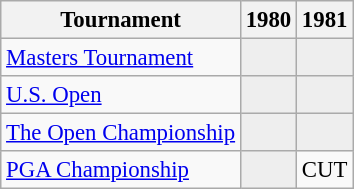<table class="wikitable" style="font-size:95%;text-align:center;">
<tr>
<th>Tournament</th>
<th>1980</th>
<th>1981</th>
</tr>
<tr>
<td align=left><a href='#'>Masters Tournament</a></td>
<td style="background:#eeeeee;"></td>
<td style="background:#eeeeee;"></td>
</tr>
<tr>
<td align=left><a href='#'>U.S. Open</a></td>
<td style="background:#eeeeee;"></td>
<td style="background:#eeeeee;"></td>
</tr>
<tr>
<td align=left><a href='#'>The Open Championship</a></td>
<td style="background:#eeeeee;"></td>
<td style="background:#eeeeee;"></td>
</tr>
<tr>
<td align=left><a href='#'>PGA Championship</a></td>
<td style="background:#eeeeee;"></td>
<td>CUT</td>
</tr>
</table>
